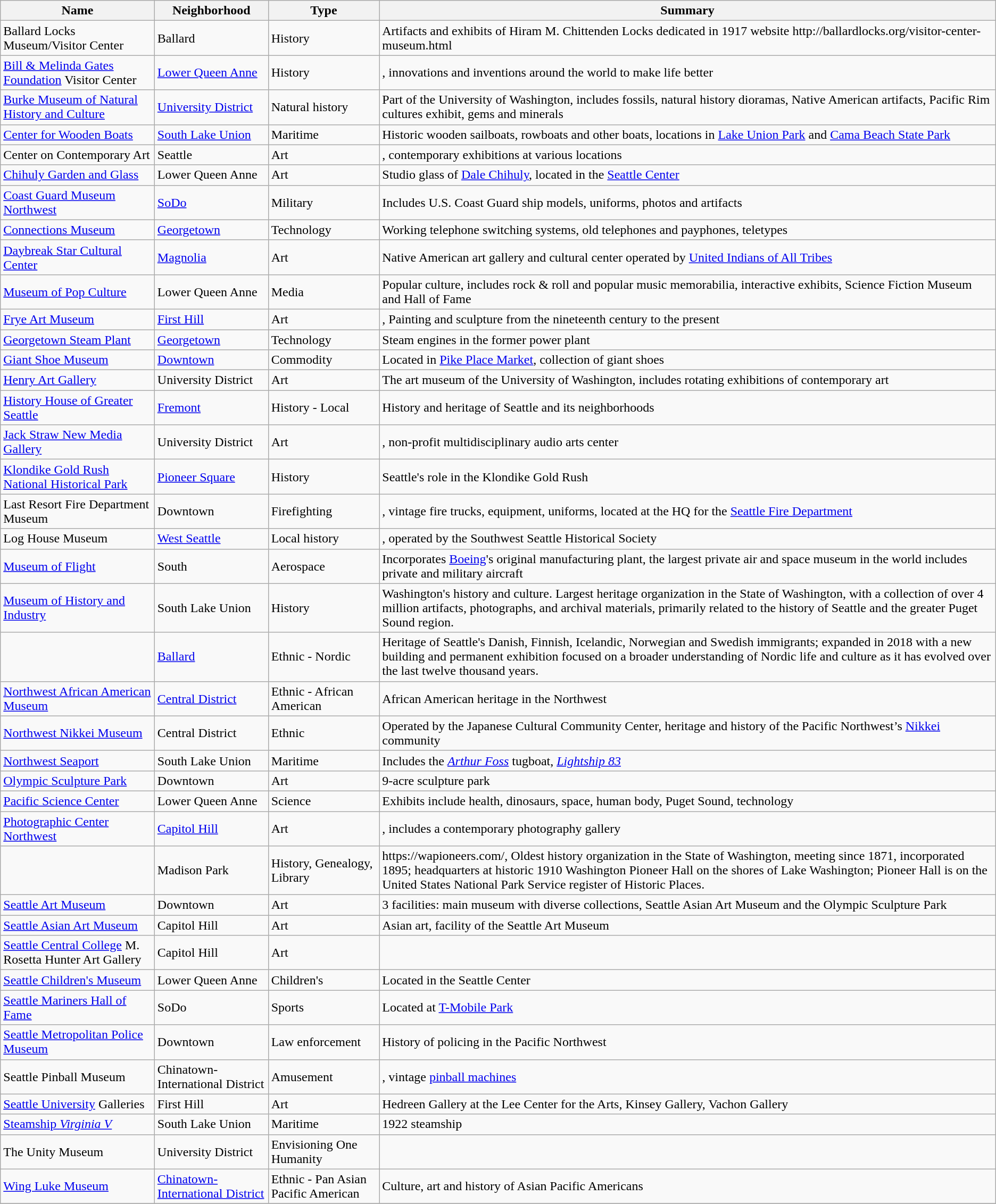<table class="wikitable sortable">
<tr>
<th>Name</th>
<th>Neighborhood</th>
<th>Type</th>
<th>Summary</th>
</tr>
<tr>
<td>Ballard Locks Museum/Visitor Center</td>
<td>Ballard</td>
<td>History</td>
<td>Artifacts and exhibits of Hiram M. Chittenden Locks dedicated in 1917 website http://ballardlocks.org/visitor-center-museum.html</td>
</tr>
<tr>
<td><a href='#'>Bill & Melinda Gates Foundation</a> Visitor Center</td>
<td><a href='#'>Lower Queen Anne</a></td>
<td>History</td>
<td>, innovations and inventions around the world to make life better </td>
</tr>
<tr>
<td><a href='#'>Burke Museum of Natural History and Culture</a></td>
<td><a href='#'>University District</a></td>
<td>Natural history</td>
<td>Part of the University of Washington, includes fossils, natural history dioramas, Native American artifacts, Pacific Rim cultures exhibit, gems and minerals</td>
</tr>
<tr>
<td><a href='#'>Center for Wooden Boats</a></td>
<td><a href='#'>South Lake Union</a></td>
<td>Maritime</td>
<td>Historic wooden sailboats, rowboats and other boats, locations in <a href='#'>Lake Union Park</a> and <a href='#'>Cama Beach State Park</a></td>
</tr>
<tr>
<td>Center on Contemporary Art</td>
<td>Seattle</td>
<td>Art</td>
<td>, contemporary exhibitions at various locations</td>
</tr>
<tr>
<td><a href='#'>Chihuly Garden and Glass</a></td>
<td>Lower Queen Anne</td>
<td>Art</td>
<td>Studio glass of <a href='#'>Dale Chihuly</a>, located in the <a href='#'>Seattle Center</a></td>
</tr>
<tr>
<td><a href='#'>Coast Guard Museum Northwest</a></td>
<td><a href='#'>SoDo</a></td>
<td>Military</td>
<td>Includes U.S. Coast Guard ship models, uniforms, photos and artifacts</td>
</tr>
<tr>
<td><a href='#'>Connections Museum</a></td>
<td><a href='#'>Georgetown</a></td>
<td>Technology</td>
<td> Working telephone switching systems, old telephones and payphones, teletypes</td>
</tr>
<tr>
<td><a href='#'>Daybreak Star Cultural Center</a></td>
<td><a href='#'>Magnolia</a></td>
<td>Art</td>
<td>Native American art gallery and cultural center operated by <a href='#'>United Indians of All Tribes</a></td>
</tr>
<tr>
<td><a href='#'>Museum of Pop Culture</a></td>
<td>Lower Queen Anne</td>
<td>Media</td>
<td>Popular culture, includes rock & roll and popular music memorabilia, interactive exhibits, Science Fiction Museum and Hall of Fame</td>
</tr>
<tr>
<td><a href='#'>Frye Art Museum</a></td>
<td><a href='#'>First Hill</a></td>
<td>Art</td>
<td>, Painting and sculpture from the nineteenth century to the present</td>
</tr>
<tr>
<td><a href='#'>Georgetown Steam Plant</a></td>
<td><a href='#'>Georgetown</a></td>
<td>Technology</td>
<td>Steam engines in the former power plant</td>
</tr>
<tr>
<td><a href='#'>Giant Shoe Museum</a></td>
<td><a href='#'>Downtown</a></td>
<td>Commodity</td>
<td>Located in <a href='#'>Pike Place Market</a>, collection of giant shoes</td>
</tr>
<tr>
<td><a href='#'>Henry Art Gallery</a></td>
<td>University District</td>
<td>Art</td>
<td>The art museum of the University of Washington, includes rotating exhibitions of contemporary art</td>
</tr>
<tr>
<td><a href='#'>History House of Greater Seattle</a></td>
<td><a href='#'>Fremont</a></td>
<td>History - Local</td>
<td>History and heritage of Seattle and its neighborhoods</td>
</tr>
<tr>
<td><a href='#'>Jack Straw New Media Gallery</a></td>
<td>University District</td>
<td>Art</td>
<td>, non-profit multidisciplinary audio arts center</td>
</tr>
<tr>
<td><a href='#'>Klondike Gold Rush National Historical Park</a></td>
<td><a href='#'>Pioneer Square</a></td>
<td>History</td>
<td>Seattle's role in the Klondike Gold Rush</td>
</tr>
<tr>
<td>Last Resort Fire Department Museum</td>
<td>Downtown</td>
<td>Firefighting</td>
<td>, vintage fire trucks, equipment, uniforms, located at the HQ for the <a href='#'>Seattle Fire Department</a></td>
</tr>
<tr>
<td>Log House Museum</td>
<td><a href='#'>West Seattle</a></td>
<td>Local history</td>
<td>, operated by the Southwest Seattle Historical Society</td>
</tr>
<tr>
<td><a href='#'>Museum of Flight</a></td>
<td>South</td>
<td>Aerospace</td>
<td>Incorporates <a href='#'>Boeing</a>'s original manufacturing plant, the largest private air and space museum in the world includes private and military aircraft</td>
</tr>
<tr>
<td><a href='#'>Museum of History and Industry</a></td>
<td>South Lake Union</td>
<td>History</td>
<td>Washington's history and culture. Largest heritage organization in the State of Washington, with a collection of over 4 million artifacts, photographs, and archival materials, primarily related to the history of Seattle and the greater Puget Sound region.</td>
</tr>
<tr>
<td></td>
<td><a href='#'>Ballard</a></td>
<td>Ethnic - Nordic</td>
<td>Heritage of Seattle's Danish, Finnish, Icelandic, Norwegian and Swedish immigrants; expanded in 2018 with a new building and permanent exhibition focused on a broader understanding of Nordic life and culture as it has evolved over the last twelve thousand years.</td>
</tr>
<tr>
<td><a href='#'>Northwest African American Museum</a></td>
<td><a href='#'>Central District</a></td>
<td>Ethnic - African American</td>
<td>African American heritage in the Northwest</td>
</tr>
<tr>
<td><a href='#'>Northwest Nikkei Museum</a></td>
<td>Central District</td>
<td>Ethnic</td>
<td>Operated by the Japanese Cultural Community Center, heritage and history of the Pacific Northwest’s <a href='#'>Nikkei</a> community</td>
</tr>
<tr>
<td><a href='#'>Northwest Seaport</a></td>
<td>South Lake Union</td>
<td>Maritime</td>
<td>Includes the <em><a href='#'>Arthur Foss</a></em> tugboat, <em><a href='#'>Lightship 83</a></em></td>
</tr>
<tr>
<td><a href='#'>Olympic Sculpture Park</a></td>
<td>Downtown</td>
<td>Art</td>
<td>9-acre sculpture park</td>
</tr>
<tr>
<td><a href='#'>Pacific Science Center</a></td>
<td>Lower Queen Anne</td>
<td>Science</td>
<td>Exhibits include health, dinosaurs, space, human body, Puget Sound, technology</td>
</tr>
<tr>
<td><a href='#'>Photographic Center Northwest</a></td>
<td><a href='#'>Capitol Hill</a></td>
<td>Art</td>
<td>, includes a contemporary photography gallery</td>
</tr>
<tr>
<td></td>
<td>Madison Park</td>
<td>History, Genealogy, Library</td>
<td>https://wapioneers.com/, Oldest history organization in the State of Washington, meeting since 1871, incorporated 1895; headquarters at historic 1910 Washington Pioneer Hall on the shores of Lake Washington; Pioneer Hall is on the United States National Park Service register of Historic Places.</td>
</tr>
<tr>
<td><a href='#'>Seattle Art Museum</a></td>
<td>Downtown</td>
<td>Art</td>
<td>3 facilities: main museum with diverse collections, Seattle Asian Art Museum and the Olympic Sculpture Park</td>
</tr>
<tr>
<td><a href='#'>Seattle Asian Art Museum</a></td>
<td>Capitol Hill</td>
<td>Art</td>
<td>Asian art, facility of the Seattle Art Museum</td>
</tr>
<tr>
<td><a href='#'>Seattle Central College</a> M. Rosetta Hunter Art Gallery</td>
<td>Capitol Hill</td>
<td>Art</td>
<td></td>
</tr>
<tr>
<td><a href='#'>Seattle Children's Museum</a></td>
<td>Lower Queen Anne</td>
<td>Children's</td>
<td>Located in the Seattle Center</td>
</tr>
<tr>
<td><a href='#'>Seattle Mariners Hall of Fame</a></td>
<td>SoDo</td>
<td>Sports</td>
<td>Located at <a href='#'>T-Mobile Park</a></td>
</tr>
<tr>
<td><a href='#'>Seattle Metropolitan Police Museum</a></td>
<td>Downtown</td>
<td>Law enforcement</td>
<td>History of policing in the Pacific Northwest</td>
</tr>
<tr>
<td>Seattle Pinball Museum</td>
<td>Chinatown-International District</td>
<td>Amusement</td>
<td>, vintage <a href='#'>pinball machines</a></td>
</tr>
<tr>
<td><a href='#'>Seattle University</a> Galleries</td>
<td>First Hill</td>
<td>Art</td>
<td>Hedreen Gallery at the Lee Center for the Arts, Kinsey Gallery, Vachon Gallery</td>
</tr>
<tr>
<td><a href='#'>Steamship <em>Virginia V</em></a></td>
<td>South Lake Union</td>
<td>Maritime</td>
<td>1922 steamship</td>
</tr>
<tr>
<td>The Unity Museum</td>
<td>University District</td>
<td>Envisioning One Humanity</td>
<td></td>
</tr>
<tr>
<td><a href='#'>Wing Luke Museum</a></td>
<td><a href='#'>Chinatown-International District</a></td>
<td>Ethnic - Pan Asian Pacific American</td>
<td>Culture, art and history of Asian Pacific Americans</td>
</tr>
<tr>
</tr>
</table>
